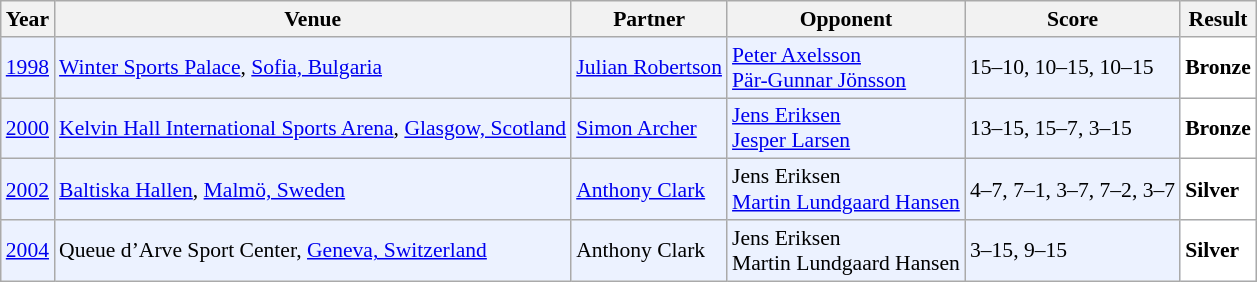<table class="sortable wikitable" style="font-size: 90%;">
<tr>
<th>Year</th>
<th>Venue</th>
<th>Partner</th>
<th>Opponent</th>
<th>Score</th>
<th>Result</th>
</tr>
<tr style="background:#ECF2FF">
<td align="center"><a href='#'>1998</a></td>
<td align="left"><a href='#'>Winter Sports Palace</a>, <a href='#'>Sofia, Bulgaria</a></td>
<td align="left"> <a href='#'>Julian Robertson</a></td>
<td align="left"> <a href='#'>Peter Axelsson</a> <br>  <a href='#'>Pär-Gunnar Jönsson</a></td>
<td align="left">15–10, 10–15, 10–15</td>
<td style="text-align:left; background:white"> <strong>Bronze</strong></td>
</tr>
<tr style="background:#ECF2FF">
<td align="center"><a href='#'>2000</a></td>
<td align="left"><a href='#'>Kelvin Hall International Sports Arena</a>, <a href='#'>Glasgow, Scotland</a></td>
<td align="left"> <a href='#'>Simon Archer</a></td>
<td align="left"> <a href='#'>Jens Eriksen</a> <br>  <a href='#'>Jesper Larsen</a></td>
<td align="left">13–15, 15–7, 3–15</td>
<td style="text-align:left; background:white"> <strong>Bronze</strong></td>
</tr>
<tr style="background:#ECF2FF">
<td align="center"><a href='#'>2002</a></td>
<td align="left"><a href='#'>Baltiska Hallen</a>, <a href='#'>Malmö, Sweden</a></td>
<td align="left"> <a href='#'>Anthony Clark</a></td>
<td align="left"> Jens Eriksen <br>  <a href='#'>Martin Lundgaard Hansen</a></td>
<td align="left">4–7, 7–1, 3–7, 7–2, 3–7</td>
<td style="text-align:left; background:white"> <strong>Silver</strong></td>
</tr>
<tr style="background:#ECF2FF">
<td align="center"><a href='#'>2004</a></td>
<td align="left">Queue d’Arve Sport Center, <a href='#'>Geneva, Switzerland</a></td>
<td align="left"> Anthony Clark</td>
<td align="left"> Jens Eriksen <br>  Martin Lundgaard Hansen</td>
<td align="left">3–15, 9–15</td>
<td style="text-align:left; background:white"> <strong>Silver</strong></td>
</tr>
</table>
